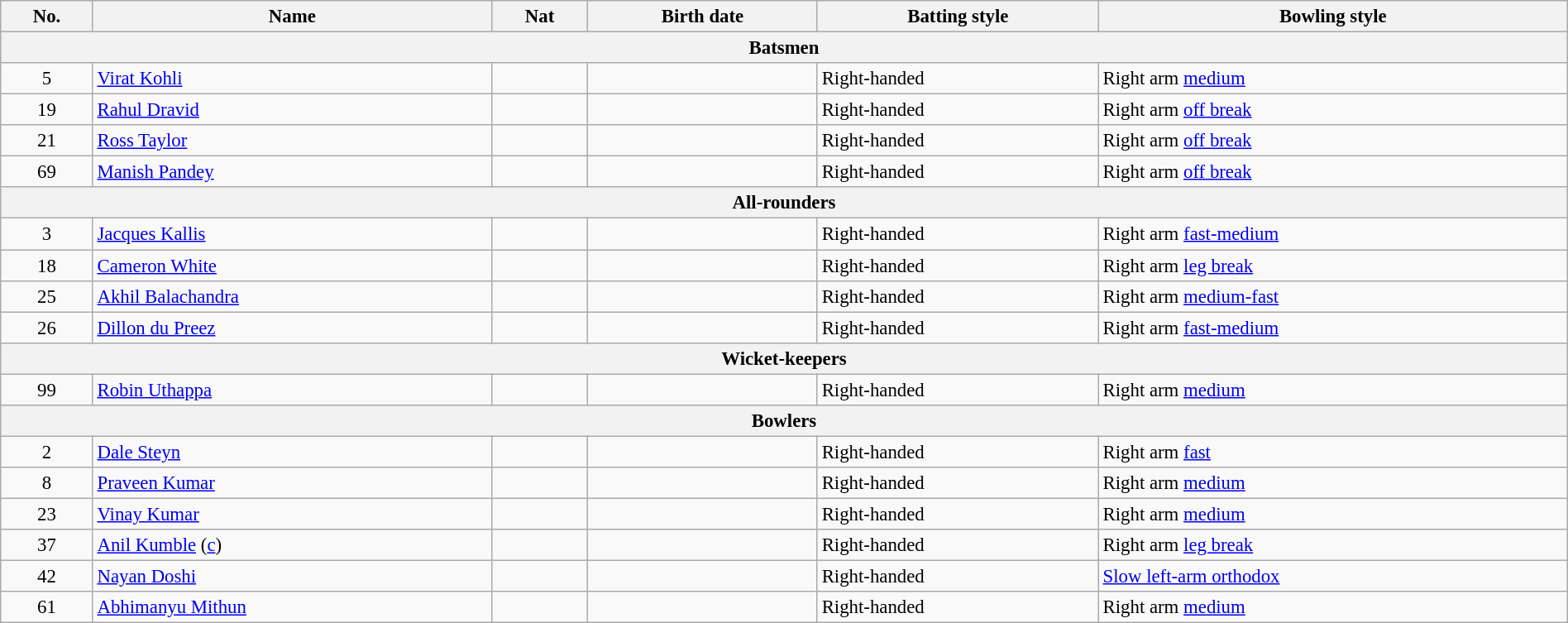<table class="wikitable" style="font-size:95%;" width="100%">
<tr>
<th>No.</th>
<th>Name</th>
<th>Nat</th>
<th>Birth date</th>
<th>Batting style</th>
<th>Bowling style</th>
</tr>
<tr>
<th colspan="6">Batsmen</th>
</tr>
<tr>
<td style="text-align:center">5</td>
<td><a href='#'>Virat Kohli</a></td>
<td style="text-align:center"></td>
<td></td>
<td>Right-handed</td>
<td>Right arm <a href='#'>medium</a></td>
</tr>
<tr>
<td style="text-align:center">19</td>
<td><a href='#'>Rahul Dravid</a></td>
<td style="text-align:center"></td>
<td></td>
<td>Right-handed</td>
<td>Right arm <a href='#'>off break</a></td>
</tr>
<tr>
<td style="text-align:center">21</td>
<td><a href='#'>Ross Taylor</a></td>
<td style="text-align:center"></td>
<td></td>
<td>Right-handed</td>
<td>Right arm <a href='#'>off break</a></td>
</tr>
<tr>
<td style="text-align:center">69</td>
<td><a href='#'>Manish Pandey</a></td>
<td style="text-align:center"></td>
<td></td>
<td>Right-handed</td>
<td>Right arm <a href='#'>off break</a></td>
</tr>
<tr>
<th colspan="6">All-rounders</th>
</tr>
<tr>
<td style="text-align:center">3</td>
<td><a href='#'>Jacques Kallis</a></td>
<td style="text-align:center"></td>
<td></td>
<td>Right-handed</td>
<td>Right arm <a href='#'>fast-medium</a></td>
</tr>
<tr>
<td style="text-align:center">18</td>
<td><a href='#'>Cameron White</a></td>
<td style="text-align:center"></td>
<td></td>
<td>Right-handed</td>
<td>Right arm <a href='#'>leg break</a></td>
</tr>
<tr>
<td style="text-align:center">25</td>
<td><a href='#'>Akhil Balachandra</a></td>
<td style="text-align:center"></td>
<td></td>
<td>Right-handed</td>
<td>Right arm <a href='#'>medium-fast</a></td>
</tr>
<tr>
<td style="text-align:center">26</td>
<td><a href='#'>Dillon du Preez</a></td>
<td style="text-align:center"></td>
<td></td>
<td>Right-handed</td>
<td>Right arm <a href='#'>fast-medium</a></td>
</tr>
<tr>
<th colspan="6">Wicket-keepers</th>
</tr>
<tr>
<td style="text-align:center">99</td>
<td><a href='#'>Robin Uthappa</a></td>
<td style="text-align:center"></td>
<td></td>
<td>Right-handed</td>
<td>Right arm <a href='#'>medium</a></td>
</tr>
<tr>
<th colspan="6">Bowlers</th>
</tr>
<tr>
<td style="text-align:center">2</td>
<td><a href='#'>Dale Steyn</a></td>
<td style="text-align:center"></td>
<td></td>
<td>Right-handed</td>
<td>Right arm <a href='#'>fast</a></td>
</tr>
<tr>
<td style="text-align:center">8</td>
<td><a href='#'>Praveen Kumar</a></td>
<td style="text-align:center"></td>
<td></td>
<td>Right-handed</td>
<td>Right arm <a href='#'>medium</a></td>
</tr>
<tr>
<td style="text-align:center">23</td>
<td><a href='#'>Vinay Kumar</a></td>
<td style="text-align:center"></td>
<td></td>
<td>Right-handed</td>
<td>Right arm <a href='#'>medium</a></td>
</tr>
<tr>
<td style="text-align:center">37</td>
<td><a href='#'>Anil Kumble</a> (<a href='#'>c</a>)</td>
<td style="text-align:center"></td>
<td></td>
<td>Right-handed</td>
<td>Right arm <a href='#'>leg break</a></td>
</tr>
<tr>
<td style="text-align:center">42</td>
<td><a href='#'>Nayan Doshi</a></td>
<td style="text-align:center"></td>
<td></td>
<td>Right-handed</td>
<td><a href='#'>Slow left-arm orthodox</a></td>
</tr>
<tr>
<td style="text-align:center">61</td>
<td><a href='#'>Abhimanyu Mithun</a></td>
<td style="text-align:center"></td>
<td></td>
<td>Right-handed</td>
<td>Right arm <a href='#'>medium</a></td>
</tr>
</table>
